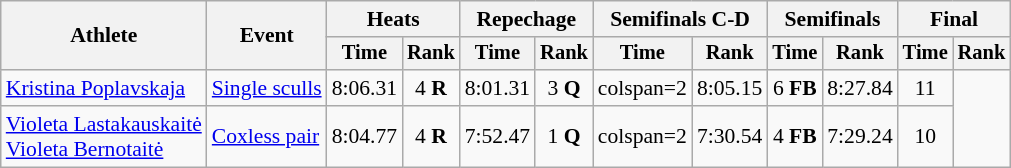<table class="wikitable" style="font-size:90%">
<tr>
<th rowspan="2">Athlete</th>
<th rowspan="2">Event</th>
<th colspan="2">Heats</th>
<th colspan="2">Repechage</th>
<th colspan="2">Semifinals C-D</th>
<th colspan="2">Semifinals</th>
<th colspan="2">Final</th>
</tr>
<tr style="font-size:95%">
<th>Time</th>
<th>Rank</th>
<th>Time</th>
<th>Rank</th>
<th>Time</th>
<th>Rank</th>
<th>Time</th>
<th>Rank</th>
<th>Time</th>
<th>Rank</th>
</tr>
<tr align=center>
<td align=left><a href='#'>Kristina Poplavskaja</a></td>
<td align=left><a href='#'>Single sculls</a></td>
<td>8:06.31</td>
<td>4 <strong>R</strong></td>
<td>8:01.31</td>
<td>3 <strong>Q</strong></td>
<td>colspan=2 </td>
<td>8:05.15</td>
<td>6 <strong>FB</strong></td>
<td>8:27.84</td>
<td>11</td>
</tr>
<tr align=center>
<td align=left><a href='#'>Violeta Lastakauskaitė</a><br><a href='#'>Violeta Bernotaitė</a></td>
<td align=left><a href='#'>Coxless pair</a></td>
<td>8:04.77</td>
<td>4 <strong>R</strong></td>
<td>7:52.47</td>
<td>1 <strong>Q</strong></td>
<td>colspan=2 </td>
<td>7:30.54</td>
<td>4 <strong>FB</strong></td>
<td>7:29.24</td>
<td>10</td>
</tr>
</table>
